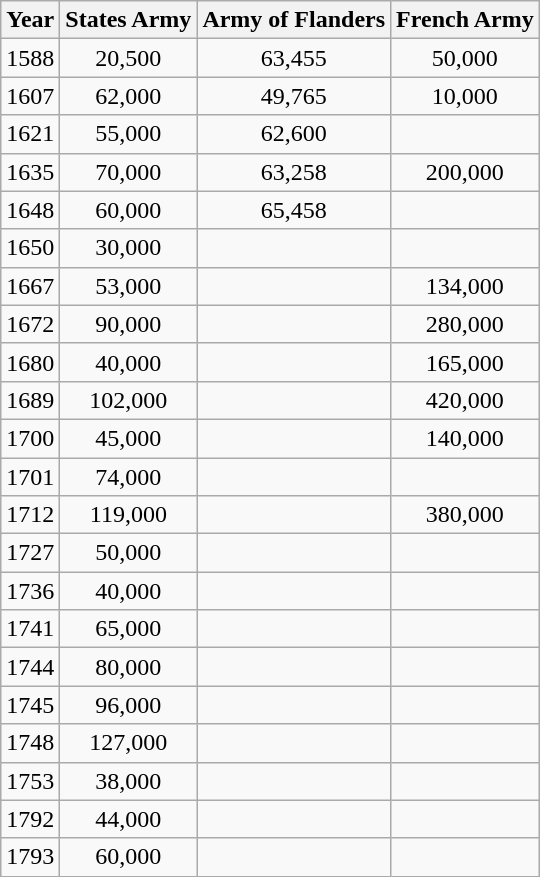<table class="wikitable" style="text-align:center; border:9">
<tr>
<th>Year</th>
<th>States Army</th>
<th>Army of Flanders</th>
<th>French Army</th>
</tr>
<tr>
<td>1588</td>
<td>20,500</td>
<td>63,455</td>
<td>50,000</td>
</tr>
<tr>
<td>1607</td>
<td>62,000</td>
<td>49,765</td>
<td>10,000</td>
</tr>
<tr>
<td>1621</td>
<td>55,000</td>
<td>62,600</td>
<td></td>
</tr>
<tr>
<td>1635</td>
<td>70,000</td>
<td>63,258</td>
<td>200,000</td>
</tr>
<tr>
<td>1648</td>
<td>60,000</td>
<td>65,458</td>
<td></td>
</tr>
<tr>
<td>1650</td>
<td>30,000</td>
<td></td>
<td></td>
</tr>
<tr>
<td>1667</td>
<td>53,000</td>
<td></td>
<td>134,000</td>
</tr>
<tr>
<td>1672</td>
<td>90,000</td>
<td></td>
<td>280,000</td>
</tr>
<tr>
<td>1680</td>
<td>40,000</td>
<td></td>
<td>165,000</td>
</tr>
<tr>
<td>1689</td>
<td>102,000</td>
<td></td>
<td>420,000</td>
</tr>
<tr>
<td>1700</td>
<td>45,000</td>
<td></td>
<td>140,000</td>
</tr>
<tr>
<td>1701</td>
<td>74,000</td>
<td></td>
<td></td>
</tr>
<tr>
<td>1712</td>
<td>119,000</td>
<td></td>
<td>380,000</td>
</tr>
<tr>
<td>1727</td>
<td>50,000</td>
<td></td>
<td></td>
</tr>
<tr>
<td>1736</td>
<td>40,000</td>
<td></td>
<td></td>
</tr>
<tr>
<td>1741</td>
<td>65,000</td>
<td></td>
<td></td>
</tr>
<tr>
<td>1744</td>
<td>80,000</td>
<td></td>
<td></td>
</tr>
<tr>
<td>1745</td>
<td>96,000</td>
<td></td>
<td></td>
</tr>
<tr>
<td>1748</td>
<td>127,000</td>
<td></td>
<td></td>
</tr>
<tr>
<td>1753</td>
<td>38,000</td>
<td></td>
<td></td>
</tr>
<tr>
<td>1792</td>
<td>44,000</td>
<td></td>
<td></td>
</tr>
<tr>
<td>1793</td>
<td>60,000</td>
<td></td>
<td></td>
</tr>
</table>
